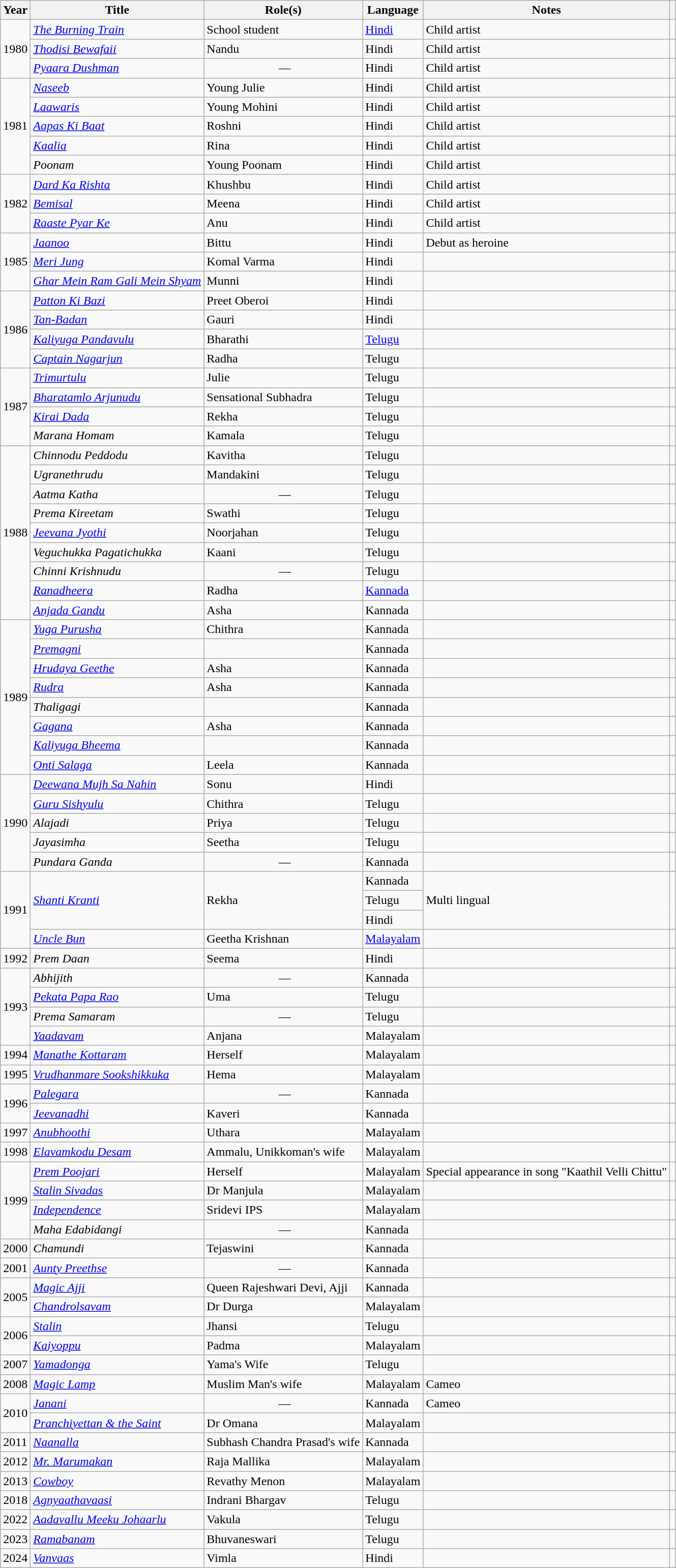<table class="wikitable sortable" id="filmography">
<tr>
<th scope="col">Year</th>
<th scope="col">Title</th>
<th scope="col">Role(s)</th>
<th scope="col">Language</th>
<th scope="col" class="unsortable">Notes</th>
<th scope="col" class="unsortable"></th>
</tr>
<tr>
<td rowspan="3">1980</td>
<td><em><a href='#'>The Burning Train</a></em></td>
<td>School student</td>
<td><a href='#'>Hindi</a></td>
<td>Child artist</td>
<td style="text-align:center;"></td>
</tr>
<tr>
<td><em><a href='#'>Thodisi Bewafaii</a></em></td>
<td>Nandu</td>
<td>Hindi</td>
<td>Child artist</td>
<td style="text-align:center;"></td>
</tr>
<tr>
<td><em><a href='#'>Pyaara Dushman</a></em></td>
<td style="text-align:center;"> —</td>
<td>Hindi</td>
<td>Child artist</td>
<td style="text-align:center;"></td>
</tr>
<tr>
<td rowspan="5">1981</td>
<td><em><a href='#'>Naseeb</a></em></td>
<td>Young Julie</td>
<td>Hindi</td>
<td>Child artist</td>
<td style="text-align:center;"></td>
</tr>
<tr>
<td><em><a href='#'>Laawaris</a></em></td>
<td>Young Mohini</td>
<td>Hindi</td>
<td>Child artist</td>
<td style="text-align:center;"></td>
</tr>
<tr>
<td><em><a href='#'>Aapas Ki Baat</a></em></td>
<td>Roshni</td>
<td>Hindi</td>
<td>Child artist</td>
<td style="text-align:center;"></td>
</tr>
<tr>
<td><em><a href='#'>Kaalia</a></em></td>
<td>Rina</td>
<td>Hindi</td>
<td>Child artist</td>
<td style="text-align:center;"></td>
</tr>
<tr>
<td><em>Poonam</em></td>
<td>Young Poonam</td>
<td>Hindi</td>
<td>Child artist</td>
<td style="text-align:center;"></td>
</tr>
<tr>
<td rowspan="3">1982</td>
<td><em><a href='#'>Dard Ka Rishta</a></em></td>
<td>Khushbu</td>
<td>Hindi</td>
<td>Child artist</td>
<td style="text-align:center;"></td>
</tr>
<tr>
<td><em><a href='#'>Bemisal</a></em></td>
<td>Meena</td>
<td>Hindi</td>
<td>Child artist</td>
<td style="text-align:center;"></td>
</tr>
<tr>
<td><em><a href='#'>Raaste Pyar Ke</a></em></td>
<td>Anu</td>
<td>Hindi</td>
<td>Child artist</td>
<td style="text-align:center;"></td>
</tr>
<tr>
<td rowspan="3">1985</td>
<td><em><a href='#'>Jaanoo</a></em></td>
<td>Bittu</td>
<td>Hindi</td>
<td>Debut as heroine</td>
<td style="text-align:center;"></td>
</tr>
<tr>
<td><em><a href='#'>Meri Jung</a></em></td>
<td>Komal Varma</td>
<td>Hindi</td>
<td></td>
<td style="text-align:center;"></td>
</tr>
<tr>
<td><em><a href='#'>Ghar Mein Ram Gali Mein Shyam</a></em></td>
<td>Munni</td>
<td>Hindi</td>
<td></td>
<td style="text-align:center;"></td>
</tr>
<tr>
<td rowspan="4">1986</td>
<td><em><a href='#'>Patton Ki Bazi</a></em></td>
<td>Preet Oberoi</td>
<td>Hindi</td>
<td></td>
<td style="text-align:center;"></td>
</tr>
<tr>
<td><em><a href='#'>Tan-Badan</a></em></td>
<td>Gauri</td>
<td>Hindi</td>
<td></td>
<td style="text-align:center;"></td>
</tr>
<tr>
<td><em><a href='#'>Kaliyuga Pandavulu</a></em></td>
<td>Bharathi</td>
<td><a href='#'>Telugu</a></td>
<td></td>
<td style="text-align:center;"></td>
</tr>
<tr>
<td><em><a href='#'>Captain Nagarjun</a></em></td>
<td>Radha</td>
<td>Telugu</td>
<td></td>
<td style="text-align:center;"></td>
</tr>
<tr>
<td rowspan="4">1987</td>
<td><em><a href='#'>Trimurtulu</a></em></td>
<td>Julie</td>
<td>Telugu</td>
<td></td>
<td style="text-align:center;"></td>
</tr>
<tr>
<td><em><a href='#'>Bharatamlo Arjunudu</a></em></td>
<td>Sensational Subhadra</td>
<td>Telugu</td>
<td></td>
<td style="text-align:center;"></td>
</tr>
<tr>
<td><em> <a href='#'>Kirai Dada</a></em></td>
<td>Rekha</td>
<td>Telugu</td>
<td></td>
<td style="text-align:center;"></td>
</tr>
<tr>
<td><em>Marana Homam</em></td>
<td>Kamala</td>
<td>Telugu</td>
<td></td>
<td style="text-align:center;"></td>
</tr>
<tr>
<td rowspan="9">1988</td>
<td><em>Chinnodu Peddodu</em></td>
<td>Kavitha</td>
<td>Telugu</td>
<td></td>
<td style="text-align:center;"></td>
</tr>
<tr>
<td><em>Ugranethrudu</em></td>
<td>Mandakini</td>
<td>Telugu</td>
<td></td>
<td style="text-align:center;"></td>
</tr>
<tr>
<td><em>Aatma Katha</em></td>
<td style="text-align:center;"> —</td>
<td>Telugu</td>
<td></td>
<td style="text-align:center;"></td>
</tr>
<tr>
<td><em>Prema Kireetam</em></td>
<td>Swathi</td>
<td>Telugu</td>
<td></td>
<td style="text-align:center;"></td>
</tr>
<tr>
<td><em><a href='#'>Jeevana Jyothi</a></em></td>
<td>Noorjahan</td>
<td>Telugu</td>
<td></td>
<td style="text-align:center;"></td>
</tr>
<tr>
<td><em>Veguchukka Pagatichukka</em></td>
<td>Kaani</td>
<td>Telugu</td>
<td></td>
<td style="text-align:center;"></td>
</tr>
<tr>
<td><em>Chinni Krishnudu</em></td>
<td style="text-align:center;"> —</td>
<td>Telugu</td>
<td></td>
<td style="text-align:center;"></td>
</tr>
<tr>
<td><em><a href='#'>Ranadheera</a></em></td>
<td>Radha</td>
<td><a href='#'>Kannada</a></td>
<td></td>
<td style="text-align:center;"></td>
</tr>
<tr>
<td><em><a href='#'>Anjada Gandu</a></em></td>
<td>Asha</td>
<td>Kannada</td>
<td></td>
<td style="text-align:center;"></td>
</tr>
<tr>
<td rowspan="8">1989</td>
<td><em><a href='#'>Yuga Purusha</a></em></td>
<td>Chithra</td>
<td>Kannada</td>
<td></td>
<td style="text-align:center;"></td>
</tr>
<tr>
<td><em><a href='#'>Premagni</a></em></td>
<td style="text-align:center;"></td>
<td>Kannada</td>
<td></td>
<td style="text-align:center;"></td>
</tr>
<tr>
<td><em><a href='#'>Hrudaya Geethe</a></em></td>
<td>Asha</td>
<td>Kannada</td>
<td></td>
<td style="text-align:center;"></td>
</tr>
<tr>
<td><em><a href='#'>Rudra</a></em></td>
<td>Asha</td>
<td>Kannada</td>
<td></td>
<td style="text-align:center;"></td>
</tr>
<tr>
<td><em>Thaligagi</em></td>
<td></td>
<td>Kannada</td>
<td></td>
<td></td>
</tr>
<tr>
<td><em><a href='#'>Gagana</a></em></td>
<td>Asha</td>
<td>Kannada</td>
<td></td>
<td style="text-align:center;"></td>
</tr>
<tr>
<td><em><a href='#'>Kaliyuga Bheema</a></em></td>
<td style="text-align:center;"></td>
<td>Kannada</td>
<td></td>
<td style="text-align:center;"></td>
</tr>
<tr>
<td><em><a href='#'>Onti Salaga</a></em></td>
<td>Leela</td>
<td>Kannada</td>
<td></td>
<td style="text-align:center;"></td>
</tr>
<tr>
<td rowspan="5">1990</td>
<td><em><a href='#'>Deewana Mujh Sa Nahin</a></em></td>
<td>Sonu</td>
<td>Hindi</td>
<td></td>
<td style="text-align:center;"></td>
</tr>
<tr>
<td><em><a href='#'>Guru Sishyulu</a></em></td>
<td>Chithra</td>
<td>Telugu</td>
<td></td>
<td style="text-align:center;"></td>
</tr>
<tr>
<td><em>Alajadi</em></td>
<td>Priya</td>
<td>Telugu</td>
<td></td>
<td style="text-align:center;"></td>
</tr>
<tr>
<td><em>Jayasimha</em></td>
<td>Seetha</td>
<td>Telugu</td>
<td></td>
<td style="text-align:center;"></td>
</tr>
<tr>
<td><em>Pundara Ganda</em></td>
<td style="text-align:center;"> —</td>
<td>Kannada</td>
<td></td>
<td style="text-align:center;"></td>
</tr>
<tr>
<td rowspan="4">1991</td>
<td rowspan="3"><em><a href='#'>Shanti Kranti</a></em></td>
<td rowspan="3">Rekha</td>
<td>Kannada</td>
<td rowspan="3">Multi lingual</td>
<td rowspan="3" style="text-align:center;"></td>
</tr>
<tr>
<td>Telugu</td>
</tr>
<tr>
<td>Hindi</td>
</tr>
<tr>
<td><em><a href='#'>Uncle Bun</a></em></td>
<td>Geetha Krishnan</td>
<td><a href='#'>Malayalam</a></td>
<td></td>
<td style="text-align:center;"></td>
</tr>
<tr>
<td>1992</td>
<td><em>Prem Daan</em></td>
<td>Seema</td>
<td>Hindi</td>
<td></td>
<td style="text-align:center;"></td>
</tr>
<tr>
<td rowspan="4">1993</td>
<td><em>Abhijith</em></td>
<td style="text-align:center;"> —</td>
<td>Kannada</td>
<td></td>
<td style="text-align:center;"></td>
</tr>
<tr>
<td><em><a href='#'>Pekata Papa Rao</a></em></td>
<td>Uma</td>
<td>Telugu</td>
<td></td>
<td style="text-align:center;"></td>
</tr>
<tr>
<td><em>Prema Samaram</em></td>
<td style="text-align:center;"> —</td>
<td>Telugu</td>
<td></td>
<td style="text-align:center;"></td>
</tr>
<tr>
<td><em><a href='#'>Yaadavam</a></em></td>
<td>Anjana</td>
<td>Malayalam</td>
<td></td>
<td style="text-align:center;"></td>
</tr>
<tr>
<td>1994</td>
<td><em><a href='#'>Manathe Kottaram</a></em></td>
<td>Herself</td>
<td>Malayalam</td>
<td></td>
<td style="text-align:center;"></td>
</tr>
<tr>
<td>1995</td>
<td><em><a href='#'>Vrudhanmare Sookshikkuka</a></em></td>
<td>Hema</td>
<td>Malayalam</td>
<td></td>
<td style="text-align:center;"></td>
</tr>
<tr>
<td rowspan="2">1996</td>
<td><em><a href='#'>Palegara</a></em></td>
<td style="text-align:center;"> —</td>
<td>Kannada</td>
<td></td>
<td style="text-align:center;"></td>
</tr>
<tr>
<td><em><a href='#'>Jeevanadhi</a></em></td>
<td>Kaveri</td>
<td>Kannada</td>
<td></td>
<td style="text-align:center;"></td>
</tr>
<tr>
<td>1997</td>
<td><em><a href='#'>Anubhoothi</a></em></td>
<td>Uthara</td>
<td>Malayalam</td>
<td></td>
<td style="text-align:center;"></td>
</tr>
<tr>
<td>1998</td>
<td><em><a href='#'>Elavamkodu Desam</a></em></td>
<td>Ammalu, Unikkoman's wife</td>
<td>Malayalam</td>
<td></td>
<td style="text-align:center;"></td>
</tr>
<tr>
<td rowspan="4">1999</td>
<td><em><a href='#'>Prem Poojari</a></em></td>
<td>Herself</td>
<td>Malayalam</td>
<td>Special appearance in song "Kaathil Velli Chittu"</td>
<td style="text-align:center;"></td>
</tr>
<tr>
<td><em><a href='#'>Stalin Sivadas</a></em></td>
<td>Dr Manjula</td>
<td>Malayalam</td>
<td></td>
<td style="text-align:center;"></td>
</tr>
<tr>
<td><em><a href='#'>Independence</a></em></td>
<td>Sridevi IPS</td>
<td>Malayalam</td>
<td></td>
<td style="text-align:center;"></td>
</tr>
<tr>
<td><em>Maha Edabidangi</em></td>
<td style="text-align:center;"> —</td>
<td>Kannada</td>
<td></td>
<td style="text-align:center;"></td>
</tr>
<tr>
<td>2000</td>
<td><em>Chamundi</em></td>
<td>Tejaswini</td>
<td>Kannada</td>
<td></td>
<td style="text-align:center;"></td>
</tr>
<tr>
<td>2001</td>
<td><em><a href='#'>Aunty Preethse</a></em></td>
<td style="text-align:center;"> —</td>
<td>Kannada</td>
<td></td>
<td style="text-align:center;"></td>
</tr>
<tr>
<td rowspan="2">2005</td>
<td><em><a href='#'>Magic Ajji</a></em></td>
<td>Queen Rajeshwari Devi, Ajji</td>
<td>Kannada</td>
<td></td>
<td style="text-align:center;"></td>
</tr>
<tr>
<td><em><a href='#'>Chandrolsavam</a></em></td>
<td>Dr Durga</td>
<td>Malayalam</td>
<td></td>
<td style="text-align:center;"></td>
</tr>
<tr>
<td rowspan="2">2006</td>
<td><em><a href='#'>Stalin</a></em></td>
<td>Jhansi</td>
<td>Telugu</td>
<td></td>
<td style="text-align:center;"></td>
</tr>
<tr>
<td><em><a href='#'>Kaiyoppu</a></em></td>
<td>Padma</td>
<td>Malayalam</td>
<td></td>
<td style="text-align:center;"></td>
</tr>
<tr>
<td>2007</td>
<td><em><a href='#'>Yamadonga</a></em></td>
<td>Yama's Wife</td>
<td>Telugu</td>
<td></td>
<td style="text-align:center;"></td>
</tr>
<tr>
<td>2008</td>
<td><em><a href='#'>Magic Lamp</a></em></td>
<td>Muslim Man's wife</td>
<td>Malayalam</td>
<td>Cameo</td>
<td style="text-align:center;"></td>
</tr>
<tr>
<td rowspan="2">2010</td>
<td><em><a href='#'>Janani</a></em></td>
<td style="text-align:center;"> —</td>
<td>Kannada</td>
<td>Cameo</td>
<td style="text-align:center;"></td>
</tr>
<tr>
<td><em><a href='#'>Pranchiyettan & the Saint</a></em></td>
<td>Dr Omana</td>
<td>Malayalam</td>
<td></td>
<td style="text-align:center;"></td>
</tr>
<tr>
<td>2011</td>
<td><em><a href='#'>Naanalla</a></em></td>
<td>Subhash Chandra Prasad's wife</td>
<td>Kannada</td>
<td></td>
<td style="text-align:center;"></td>
</tr>
<tr>
<td>2012</td>
<td><em><a href='#'>Mr. Marumakan</a></em></td>
<td>Raja Mallika</td>
<td>Malayalam</td>
<td></td>
<td style="text-align:center;"></td>
</tr>
<tr>
<td>2013</td>
<td><em><a href='#'>Cowboy</a></em></td>
<td>Revathy Menon</td>
<td>Malayalam</td>
<td></td>
<td style="text-align:center;"></td>
</tr>
<tr>
<td>2018</td>
<td><em><a href='#'>Agnyaathavaasi</a></em></td>
<td>Indrani Bhargav</td>
<td>Telugu</td>
<td></td>
<td style="text-align:center;"></td>
</tr>
<tr>
<td>2022</td>
<td><em><a href='#'>Aadavallu Meeku Johaarlu</a></em></td>
<td>Vakula</td>
<td>Telugu</td>
<td></td>
<td style="text-align:center;"></td>
</tr>
<tr>
<td>2023</td>
<td><em><a href='#'>Ramabanam</a></em></td>
<td>Bhuvaneswari</td>
<td>Telugu</td>
<td></td>
<td style="text-align:center;"></td>
</tr>
<tr>
<td>2024</td>
<td><em><a href='#'>Vanvaas</a></em></td>
<td>Vimla</td>
<td>Hindi</td>
<td></td>
</tr>
</table>
